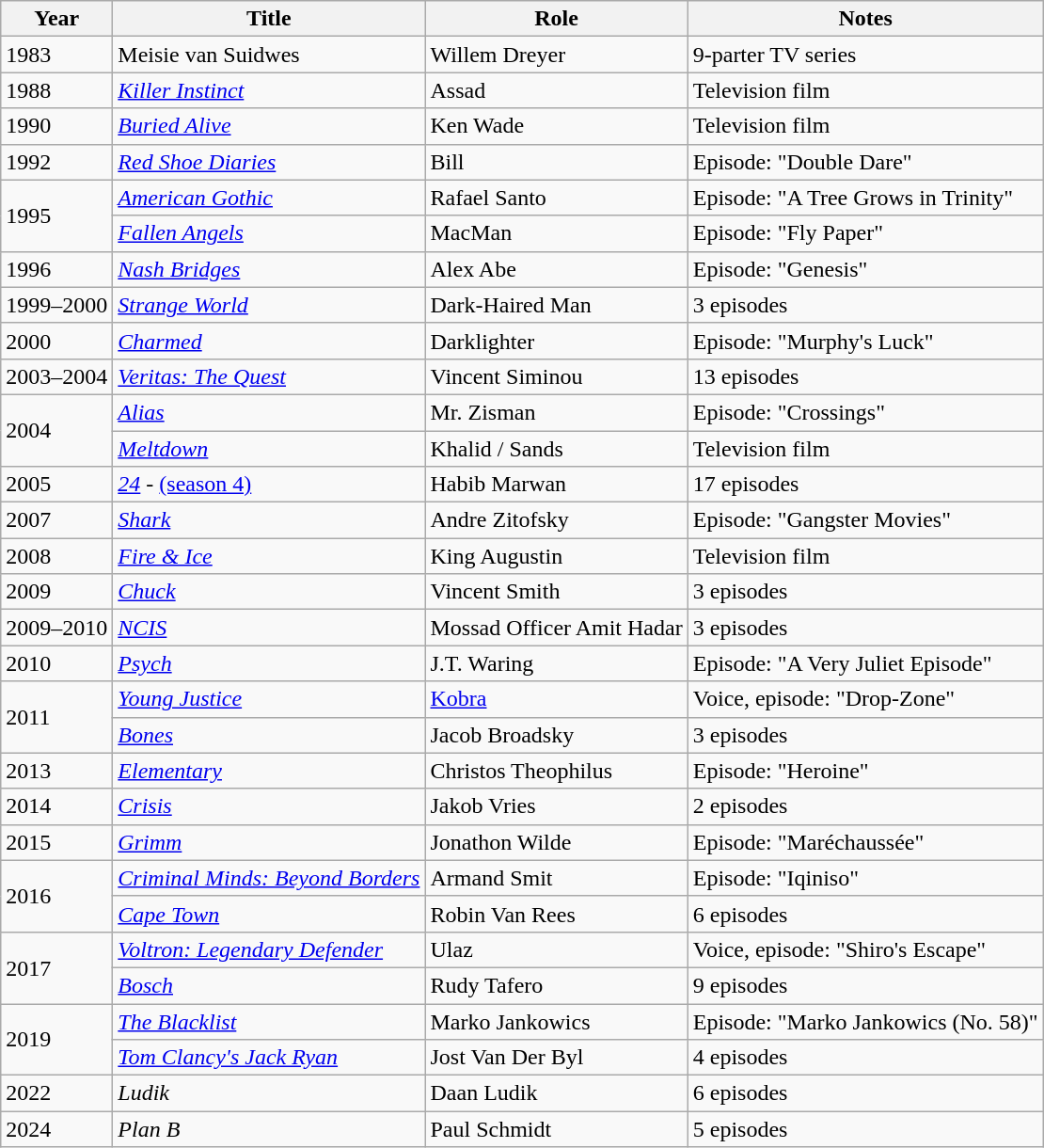<table class="wikitable sortable mw-collapsible">
<tr>
<th>Year</th>
<th>Title</th>
<th>Role</th>
<th class="unsortable">Notes</th>
</tr>
<tr>
<td>1983</td>
<td>Meisie van Suidwes</td>
<td>Willem Dreyer</td>
<td>9-parter TV series</td>
</tr>
<tr>
<td>1988</td>
<td><em><a href='#'>Killer Instinct</a></em></td>
<td>Assad</td>
<td>Television film</td>
</tr>
<tr>
<td>1990</td>
<td><em><a href='#'>Buried Alive</a></em></td>
<td>Ken Wade</td>
<td>Television film</td>
</tr>
<tr>
<td>1992</td>
<td><em><a href='#'>Red Shoe Diaries</a></em></td>
<td>Bill</td>
<td>Episode: "Double Dare"</td>
</tr>
<tr>
<td rowspan="2">1995</td>
<td><em><a href='#'>American Gothic</a></em></td>
<td>Rafael Santo</td>
<td>Episode: "A Tree Grows in Trinity"</td>
</tr>
<tr>
<td><em><a href='#'>Fallen Angels</a></em></td>
<td>MacMan</td>
<td>Episode: "Fly Paper"</td>
</tr>
<tr>
<td>1996</td>
<td><em><a href='#'>Nash Bridges</a></em></td>
<td>Alex Abe</td>
<td>Episode: "Genesis"</td>
</tr>
<tr>
<td>1999–2000</td>
<td><em><a href='#'>Strange World</a></em></td>
<td>Dark-Haired Man</td>
<td>3 episodes</td>
</tr>
<tr>
<td>2000</td>
<td><em><a href='#'>Charmed</a></em></td>
<td>Darklighter</td>
<td>Episode: "Murphy's Luck"</td>
</tr>
<tr>
<td>2003–2004</td>
<td><em><a href='#'>Veritas: The Quest</a></em></td>
<td>Vincent Siminou</td>
<td>13 episodes</td>
</tr>
<tr>
<td rowspan="2">2004</td>
<td><em><a href='#'>Alias</a></em></td>
<td>Mr. Zisman</td>
<td>Episode: "Crossings"</td>
</tr>
<tr>
<td><em><a href='#'>Meltdown</a></em></td>
<td>Khalid / Sands</td>
<td>Television film</td>
</tr>
<tr>
<td>2005</td>
<td><em><a href='#'>24</a></em> - <a href='#'>(season 4)</a></td>
<td>Habib Marwan</td>
<td>17 episodes</td>
</tr>
<tr>
<td>2007</td>
<td><em><a href='#'>Shark</a></em></td>
<td>Andre Zitofsky</td>
<td>Episode: "Gangster Movies"</td>
</tr>
<tr>
<td>2008</td>
<td><em><a href='#'>Fire & Ice</a></em></td>
<td>King Augustin</td>
<td>Television film</td>
</tr>
<tr>
<td>2009</td>
<td><em><a href='#'>Chuck</a></em></td>
<td>Vincent Smith</td>
<td>3 episodes</td>
</tr>
<tr>
<td>2009–2010</td>
<td><em><a href='#'>NCIS</a></em></td>
<td>Mossad Officer Amit Hadar</td>
<td>3 episodes</td>
</tr>
<tr>
<td>2010</td>
<td><em><a href='#'>Psych</a></em></td>
<td>J.T. Waring</td>
<td>Episode: "A Very Juliet Episode"</td>
</tr>
<tr>
<td rowspan="2">2011</td>
<td><em><a href='#'>Young Justice</a></em></td>
<td><a href='#'>Kobra</a></td>
<td>Voice, episode: "Drop-Zone"</td>
</tr>
<tr>
<td><em><a href='#'>Bones</a></em></td>
<td>Jacob Broadsky</td>
<td>3 episodes</td>
</tr>
<tr>
<td>2013</td>
<td><em><a href='#'>Elementary</a></em></td>
<td>Christos Theophilus</td>
<td>Episode: "Heroine"</td>
</tr>
<tr>
<td>2014</td>
<td><em><a href='#'>Crisis</a></em></td>
<td>Jakob Vries</td>
<td>2 episodes</td>
</tr>
<tr>
<td>2015</td>
<td><em><a href='#'>Grimm</a></em></td>
<td>Jonathon Wilde</td>
<td>Episode: "Maréchaussée"</td>
</tr>
<tr>
<td rowspan="2">2016</td>
<td><em><a href='#'>Criminal Minds: Beyond Borders</a></em></td>
<td>Armand Smit</td>
<td>Episode: "Iqiniso"</td>
</tr>
<tr>
<td><em><a href='#'>Cape Town</a></em></td>
<td>Robin Van Rees</td>
<td>6 episodes</td>
</tr>
<tr>
<td rowspan="2">2017</td>
<td><em><a href='#'>Voltron: Legendary Defender</a></em></td>
<td>Ulaz</td>
<td>Voice, episode: "Shiro's Escape"</td>
</tr>
<tr>
<td><em><a href='#'>Bosch</a></em></td>
<td>Rudy Tafero</td>
<td>9 episodes</td>
</tr>
<tr>
<td rowspan="2">2019</td>
<td><em><a href='#'>The Blacklist</a></em></td>
<td>Marko Jankowics</td>
<td>Episode: "Marko Jankowics (No. 58)"</td>
</tr>
<tr>
<td><em><a href='#'>Tom Clancy's Jack Ryan</a></em></td>
<td>Jost Van Der Byl</td>
<td>4 episodes</td>
</tr>
<tr>
<td>2022</td>
<td><em>Ludik</em></td>
<td>Daan Ludik</td>
<td>6 episodes</td>
</tr>
<tr>
<td>2024</td>
<td><em>Plan B</em></td>
<td>Paul Schmidt</td>
<td>5 episodes</td>
</tr>
</table>
